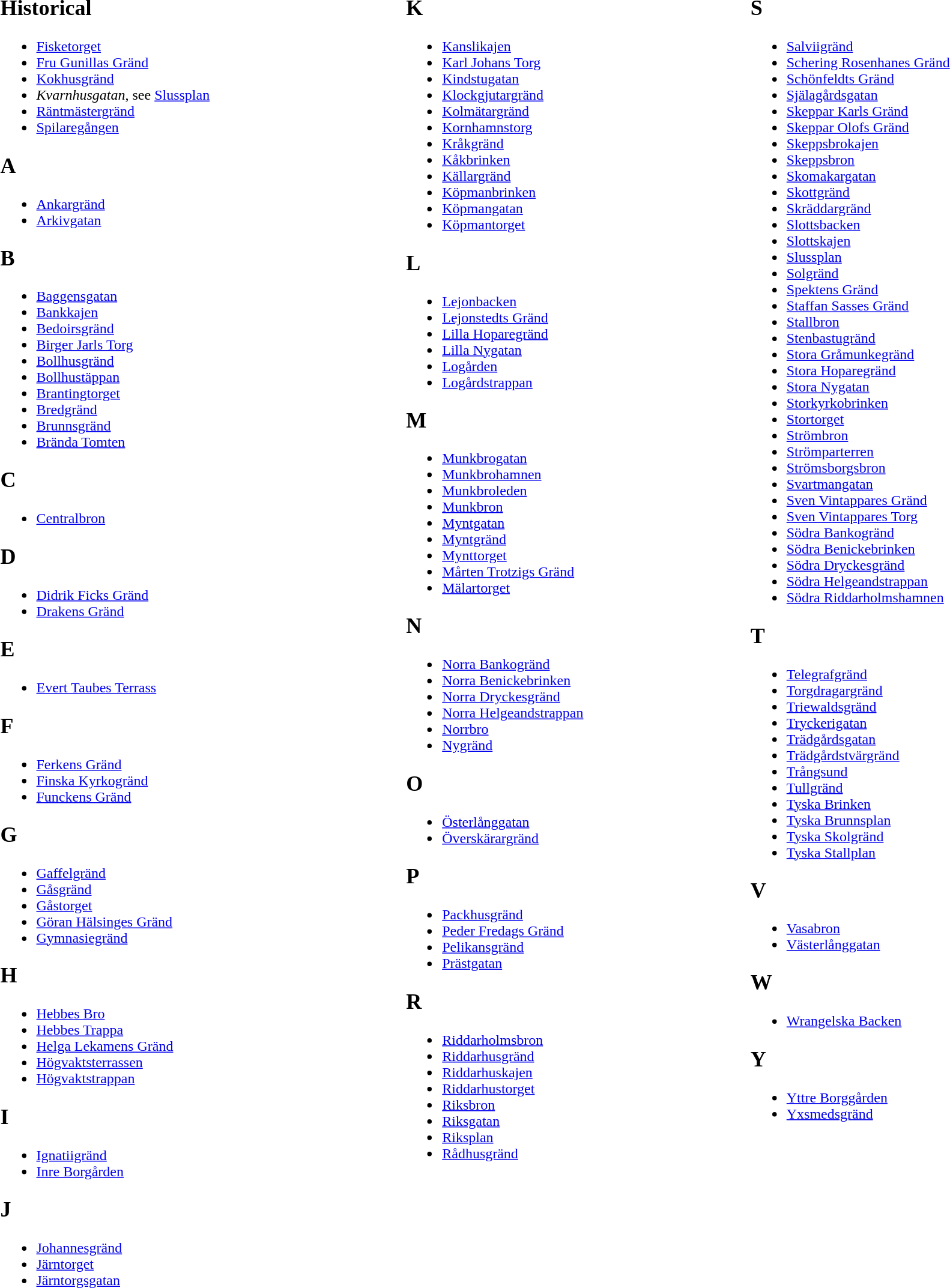<table align="center" width="100%">
<tr>
<td valign="top"><br><h2>Historical</h2><ul><li><a href='#'>Fisketorget</a></li><li><a href='#'>Fru Gunillas Gränd</a></li><li><a href='#'>Kokhusgränd</a></li><li><em>Kvarnhusgatan</em>, see <a href='#'>Slussplan</a></li><li><a href='#'>Räntmästergränd</a></li><li><a href='#'>Spilaregången</a></li></ul><h2>A</h2><ul><li><a href='#'>Ankargränd</a></li><li><a href='#'>Arkivgatan</a></li></ul><h2>B</h2><ul><li><a href='#'>Baggensgatan</a></li><li><a href='#'>Bankkajen</a></li><li><a href='#'>Bedoirsgränd</a></li><li><a href='#'>Birger Jarls Torg</a></li><li><a href='#'>Bollhusgränd</a></li><li><a href='#'>Bollhustäppan</a></li><li><a href='#'>Brantingtorget</a></li><li><a href='#'>Bredgränd</a></li><li><a href='#'>Brunnsgränd</a></li><li><a href='#'>Brända Tomten</a></li></ul><h2>C</h2><ul><li><a href='#'>Centralbron</a></li></ul><h2>D</h2><ul><li><a href='#'>Didrik Ficks Gränd</a></li><li><a href='#'>Drakens Gränd</a></li></ul><h2>E</h2><ul><li><a href='#'>Evert Taubes Terrass</a></li></ul><h2>F</h2><ul><li><a href='#'>Ferkens Gränd</a></li><li><a href='#'>Finska Kyrkogränd</a></li><li><a href='#'>Funckens Gränd</a></li></ul><h2>G</h2><ul><li><a href='#'>Gaffelgränd</a></li><li><a href='#'>Gåsgränd</a></li><li><a href='#'>Gåstorget</a></li><li><a href='#'>Göran Hälsinges Gränd</a></li><li><a href='#'>Gymnasiegränd</a></li></ul><h2>H</h2><ul><li><a href='#'>Hebbes Bro</a></li><li><a href='#'>Hebbes Trappa</a></li><li><a href='#'>Helga Lekamens Gränd</a></li><li><a href='#'>Högvaktsterrassen</a></li><li><a href='#'>Högvaktstrappan</a></li></ul><h2>I</h2><ul><li><a href='#'>Ignatiigränd</a></li><li><a href='#'>Inre Borgården</a></li></ul><h2>J</h2><ul><li><a href='#'>Johannesgränd</a></li><li><a href='#'>Järntorget</a></li><li><a href='#'>Järntorgsgatan</a></li></ul></td>
<td valign="top"><br><h2>K</h2><ul><li><a href='#'>Kanslikajen</a></li><li><a href='#'>Karl Johans Torg</a></li><li><a href='#'>Kindstugatan</a></li><li><a href='#'>Klockgjutargränd</a></li><li><a href='#'>Kolmätargränd</a></li><li><a href='#'>Kornhamnstorg</a></li><li><a href='#'>Kråkgränd</a></li><li><a href='#'>Kåkbrinken</a></li><li><a href='#'>Källargränd</a></li><li><a href='#'>Köpmanbrinken</a></li><li><a href='#'>Köpmangatan</a></li><li><a href='#'>Köpmantorget</a></li></ul><h2>L</h2><ul><li><a href='#'>Lejonbacken</a></li><li><a href='#'>Lejonstedts Gränd</a></li><li><a href='#'>Lilla Hoparegränd</a></li><li><a href='#'>Lilla Nygatan</a></li><li><a href='#'>Logården</a></li><li><a href='#'>Logårdstrappan</a></li></ul><h2>M</h2><ul><li><a href='#'>Munkbrogatan</a></li><li><a href='#'>Munkbrohamnen</a></li><li><a href='#'>Munkbroleden</a></li><li><a href='#'>Munkbron</a></li><li><a href='#'>Myntgatan</a></li><li><a href='#'>Myntgränd</a></li><li><a href='#'>Mynttorget</a></li><li><a href='#'>Mårten Trotzigs Gränd</a></li><li><a href='#'>Mälartorget</a></li></ul><h2>N</h2><ul><li><a href='#'>Norra Bankogränd</a></li><li><a href='#'>Norra Benickebrinken</a></li><li><a href='#'>Norra Dryckesgränd</a></li><li><a href='#'>Norra Helgeandstrappan</a></li><li><a href='#'>Norrbro</a></li><li><a href='#'>Nygränd</a></li></ul><h2>O</h2><ul><li><a href='#'>Österlånggatan</a></li><li><a href='#'>Överskärargränd</a></li></ul><h2>P</h2><ul><li><a href='#'>Packhusgränd</a></li><li><a href='#'>Peder Fredags Gränd</a></li><li><a href='#'>Pelikansgränd</a></li><li><a href='#'>Prästgatan</a></li></ul><h2>R</h2><ul><li><a href='#'>Riddarholmsbron</a></li><li><a href='#'>Riddarhusgränd</a></li><li><a href='#'>Riddarhuskajen</a></li><li><a href='#'>Riddarhustorget</a></li><li><a href='#'>Riksbron</a></li><li><a href='#'>Riksgatan</a></li><li><a href='#'>Riksplan</a></li><li><a href='#'>Rådhusgränd</a></li></ul></td>
<td valign="top"><br><h2>S</h2><ul><li><a href='#'>Salviigränd</a></li><li><a href='#'>Schering Rosenhanes Gränd</a></li><li><a href='#'>Schönfeldts Gränd</a></li><li><a href='#'>Själagårdsgatan</a></li><li><a href='#'>Skeppar Karls Gränd</a></li><li><a href='#'>Skeppar Olofs Gränd</a></li><li><a href='#'>Skeppsbrokajen</a></li><li><a href='#'>Skeppsbron</a></li><li><a href='#'>Skomakargatan</a></li><li><a href='#'>Skottgränd</a></li><li><a href='#'>Skräddargränd</a></li><li><a href='#'>Slottsbacken</a></li><li><a href='#'>Slottskajen</a></li><li><a href='#'>Slussplan</a></li><li><a href='#'>Solgränd</a></li><li><a href='#'>Spektens Gränd</a></li><li><a href='#'>Staffan Sasses Gränd</a></li><li><a href='#'>Stallbron</a></li><li><a href='#'>Stenbastugränd</a></li><li><a href='#'>Stora Gråmunkegränd</a></li><li><a href='#'>Stora Hoparegränd</a></li><li><a href='#'>Stora Nygatan</a></li><li><a href='#'>Storkyrkobrinken</a></li><li><a href='#'>Stortorget</a></li><li><a href='#'>Strömbron</a></li><li><a href='#'>Strömparterren</a></li><li><a href='#'>Strömsborgsbron</a></li><li><a href='#'>Svartmangatan</a></li><li><a href='#'>Sven Vintappares Gränd</a></li><li><a href='#'>Sven Vintappares Torg</a></li><li><a href='#'>Södra Bankogränd</a></li><li><a href='#'>Södra Benickebrinken</a></li><li><a href='#'>Södra Dryckesgränd</a></li><li><a href='#'>Södra Helgeandstrappan</a></li><li><a href='#'>Södra Riddarholmshamnen</a></li></ul><h2>T</h2><ul><li><a href='#'>Telegrafgränd</a></li><li><a href='#'>Torgdragargränd</a></li><li><a href='#'>Triewaldsgränd</a></li><li><a href='#'>Tryckerigatan</a></li><li><a href='#'>Trädgårdsgatan</a></li><li><a href='#'>Trädgårdstvärgränd</a></li><li><a href='#'>Trångsund</a></li><li><a href='#'>Tullgränd</a></li><li><a href='#'>Tyska Brinken</a></li><li><a href='#'>Tyska Brunnsplan</a></li><li><a href='#'>Tyska Skolgränd</a></li><li><a href='#'>Tyska Stallplan</a></li></ul><h2>V</h2><ul><li><a href='#'>Vasabron</a></li><li><a href='#'>Västerlånggatan</a></li></ul><h2>W</h2><ul><li><a href='#'>Wrangelska Backen</a></li></ul><h2>Y</h2><ul><li><a href='#'>Yttre Borggården</a></li><li><a href='#'>Yxsmedsgränd</a></li></ul></td>
</tr>
</table>
